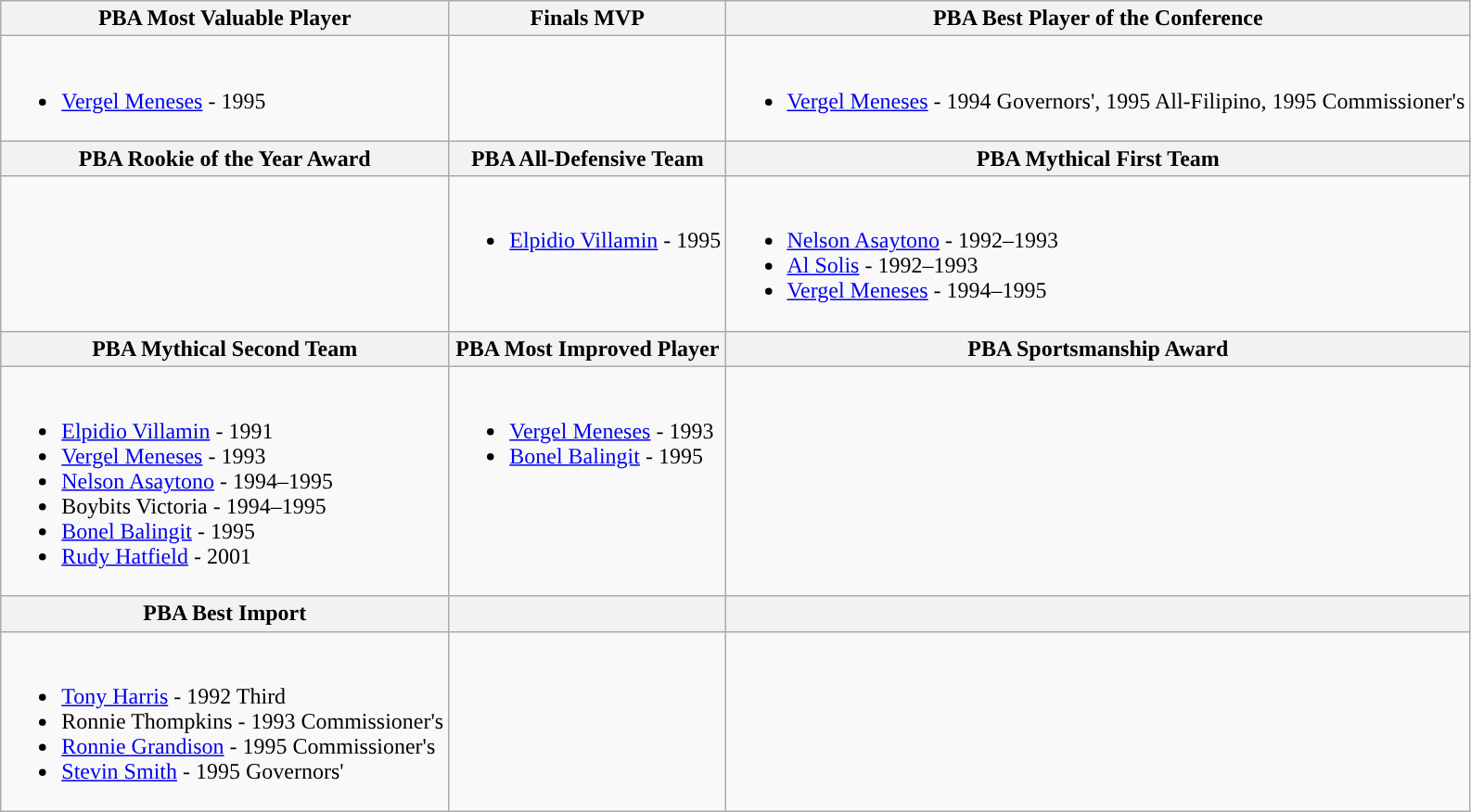<table class=wikitable>
<tr>
<th>PBA Most Valuable Player</th>
<th>Finals MVP</th>
<th>PBA Best Player of the Conference</th>
</tr>
<tr>
<td valign="top"><br><ul><li><a href='#'>Vergel Meneses</a> - 1995</li></ul></td>
<td valign="top"></td>
<td valign="top"><br><ul><li><a href='#'>Vergel Meneses</a> - 1994 Governors', 1995 All-Filipino, 1995 Commissioner's</li></ul></td>
</tr>
<tr>
<th>PBA Rookie of the Year Award</th>
<th>PBA All-Defensive Team</th>
<th>PBA Mythical First Team</th>
</tr>
<tr>
<td valign="top"></td>
<td valign="top"><br><ul><li><a href='#'>Elpidio Villamin</a> - 1995</li></ul></td>
<td valign="top"><br><ul><li><a href='#'>Nelson Asaytono</a> - 1992–1993</li><li><a href='#'>Al Solis</a> - 1992–1993</li><li><a href='#'>Vergel Meneses</a> - 1994–1995</li></ul></td>
</tr>
<tr>
<th>PBA Mythical Second Team</th>
<th>PBA Most Improved Player</th>
<th>PBA Sportsmanship Award</th>
</tr>
<tr>
<td valign="top"><br><ul><li><a href='#'>Elpidio Villamin</a> - 1991</li><li><a href='#'>Vergel Meneses</a> - 1993</li><li><a href='#'>Nelson Asaytono</a> - 1994–1995</li><li>Boybits Victoria - 1994–1995</li><li><a href='#'>Bonel Balingit</a> - 1995</li><li><a href='#'>Rudy Hatfield</a> - 2001</li></ul></td>
<td valign="top"><br><ul><li><a href='#'>Vergel Meneses</a> - 1993</li><li><a href='#'>Bonel Balingit</a> - 1995</li></ul></td>
<td valign="top"></td>
</tr>
<tr>
<th>PBA Best Import</th>
<th></th>
<th></th>
</tr>
<tr>
<td valign="top"><br><ul><li><a href='#'>Tony Harris</a> - 1992 Third</li><li>Ronnie Thompkins - 1993 Commissioner's</li><li><a href='#'>Ronnie Grandison</a> - 1995 Commissioner's</li><li><a href='#'>Stevin Smith</a> - 1995 Governors'</li></ul></td>
<td valign="top"></td>
<td valign="top"></td>
</tr>
</table>
